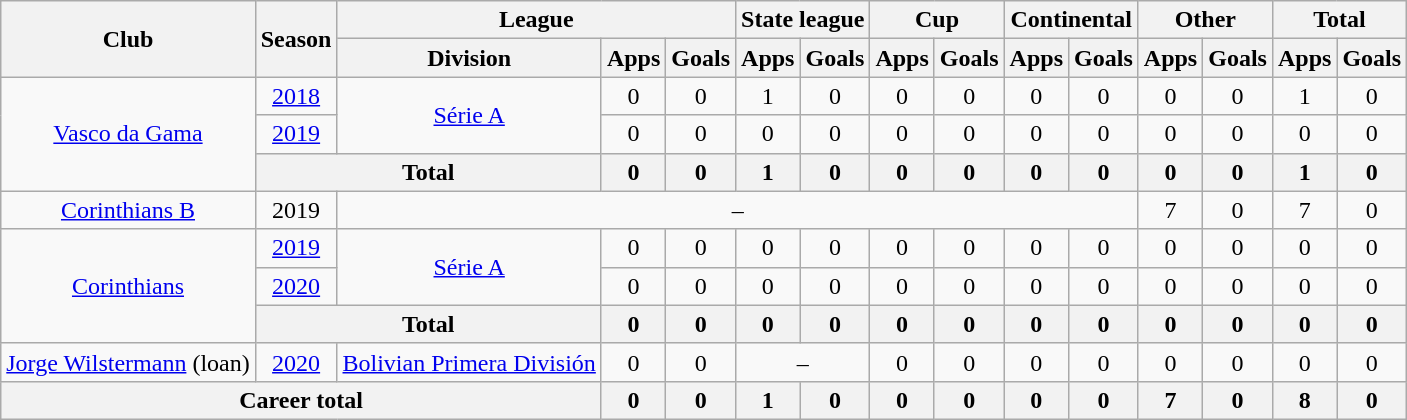<table class="wikitable" style="text-align: center">
<tr>
<th rowspan="2">Club</th>
<th rowspan="2">Season</th>
<th colspan="3">League</th>
<th colspan="2">State league</th>
<th colspan="2">Cup</th>
<th colspan="2">Continental</th>
<th colspan="2">Other</th>
<th colspan="2">Total</th>
</tr>
<tr>
<th>Division</th>
<th>Apps</th>
<th>Goals</th>
<th>Apps</th>
<th>Goals</th>
<th>Apps</th>
<th>Goals</th>
<th>Apps</th>
<th>Goals</th>
<th>Apps</th>
<th>Goals</th>
<th>Apps</th>
<th>Goals</th>
</tr>
<tr>
<td rowspan="3"><a href='#'>Vasco da Gama</a></td>
<td><a href='#'>2018</a></td>
<td rowspan="2"><a href='#'>Série A</a></td>
<td>0</td>
<td>0</td>
<td>1</td>
<td>0</td>
<td>0</td>
<td>0</td>
<td>0</td>
<td>0</td>
<td>0</td>
<td>0</td>
<td>1</td>
<td>0</td>
</tr>
<tr>
<td><a href='#'>2019</a></td>
<td>0</td>
<td>0</td>
<td>0</td>
<td>0</td>
<td>0</td>
<td>0</td>
<td>0</td>
<td>0</td>
<td>0</td>
<td>0</td>
<td>0</td>
<td>0</td>
</tr>
<tr>
<th colspan="2"><strong>Total</strong></th>
<th>0</th>
<th>0</th>
<th>1</th>
<th>0</th>
<th>0</th>
<th>0</th>
<th>0</th>
<th>0</th>
<th>0</th>
<th>0</th>
<th>1</th>
<th>0</th>
</tr>
<tr>
<td><a href='#'>Corinthians B</a></td>
<td>2019</td>
<td colspan="9">–</td>
<td>7</td>
<td>0</td>
<td>7</td>
<td>0</td>
</tr>
<tr>
<td rowspan="3"><a href='#'>Corinthians</a></td>
<td><a href='#'>2019</a></td>
<td rowspan="2"><a href='#'>Série A</a></td>
<td>0</td>
<td>0</td>
<td>0</td>
<td>0</td>
<td>0</td>
<td>0</td>
<td>0</td>
<td>0</td>
<td>0</td>
<td>0</td>
<td>0</td>
<td>0</td>
</tr>
<tr>
<td><a href='#'>2020</a></td>
<td>0</td>
<td>0</td>
<td>0</td>
<td>0</td>
<td>0</td>
<td>0</td>
<td>0</td>
<td>0</td>
<td>0</td>
<td>0</td>
<td>0</td>
<td>0</td>
</tr>
<tr>
<th colspan="2"><strong>Total</strong></th>
<th>0</th>
<th>0</th>
<th>0</th>
<th>0</th>
<th>0</th>
<th>0</th>
<th>0</th>
<th>0</th>
<th>0</th>
<th>0</th>
<th>0</th>
<th>0</th>
</tr>
<tr>
<td><a href='#'>Jorge Wilstermann</a> (loan)</td>
<td><a href='#'>2020</a></td>
<td><a href='#'>Bolivian Primera División</a></td>
<td>0</td>
<td>0</td>
<td colspan="2">–</td>
<td>0</td>
<td>0</td>
<td>0</td>
<td>0</td>
<td>0</td>
<td>0</td>
<td>0</td>
<td>0</td>
</tr>
<tr>
<th colspan="3"><strong>Career total</strong></th>
<th>0</th>
<th>0</th>
<th>1</th>
<th>0</th>
<th>0</th>
<th>0</th>
<th>0</th>
<th>0</th>
<th>7</th>
<th>0</th>
<th>8</th>
<th>0</th>
</tr>
</table>
